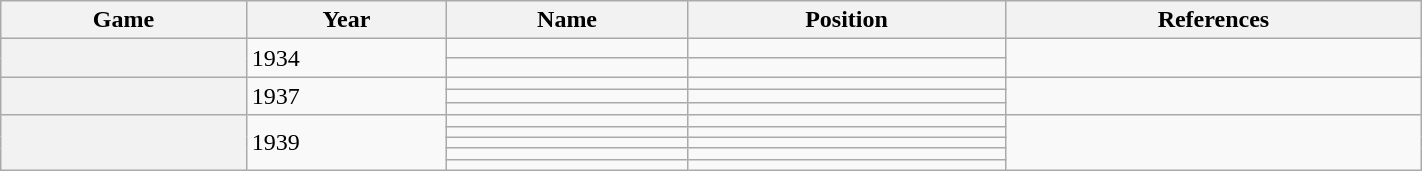<table class="wikitable sortable" width="75%">
<tr>
<th scope="col">Game</th>
<th scope="col">Year</th>
<th scope="col">Name</th>
<th scope="col">Position</th>
<th scope="col" class="unsortable">References</th>
</tr>
<tr>
<th scope="row" rowspan="2"></th>
<td rowspan="2">1934</td>
<td></td>
<td></td>
<td rowspan="2"></td>
</tr>
<tr>
<td></td>
<td></td>
</tr>
<tr>
<th scope="row" rowspan="3"></th>
<td rowspan="3">1937</td>
<td></td>
<td></td>
<td rowspan="3"></td>
</tr>
<tr>
<td></td>
<td></td>
</tr>
<tr>
<td></td>
<td></td>
</tr>
<tr>
<th scope="row" rowspan="5"></th>
<td rowspan="5">1939</td>
<td></td>
<td></td>
<td rowspan="5"></td>
</tr>
<tr>
<td></td>
<td></td>
</tr>
<tr>
<td></td>
<td></td>
</tr>
<tr>
<td></td>
<td></td>
</tr>
<tr>
<td></td>
<td></td>
</tr>
</table>
